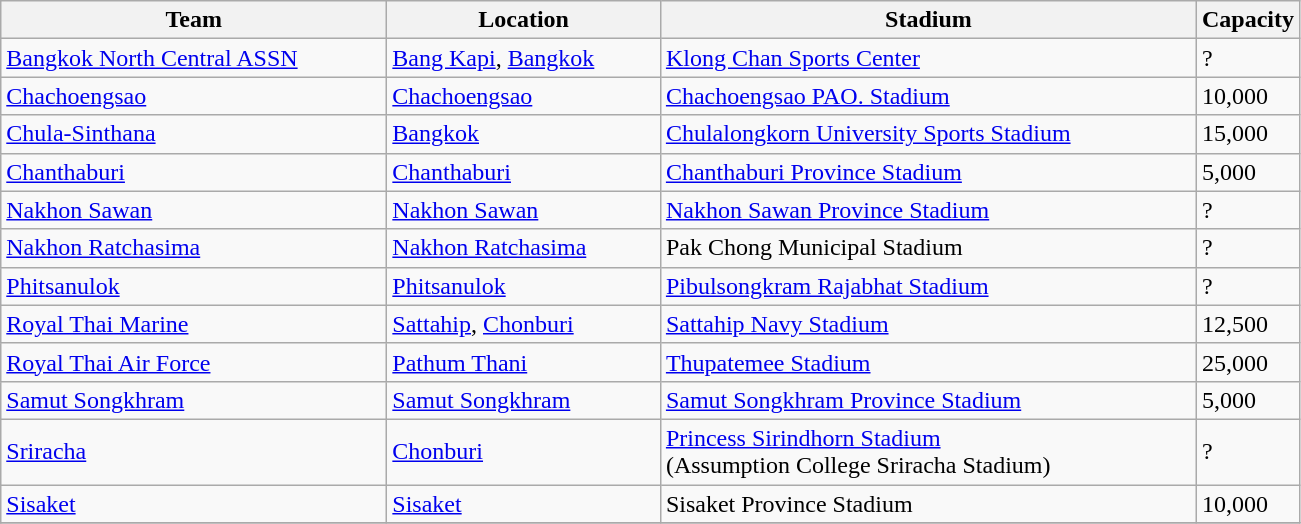<table class="wikitable sortable">
<tr>
<th width="250">Team</th>
<th width="175">Location</th>
<th width="350">Stadium</th>
<th>Capacity</th>
</tr>
<tr>
<td><a href='#'>Bangkok North Central ASSN</a></td>
<td><a href='#'>Bang Kapi</a>, <a href='#'>Bangkok</a></td>
<td><a href='#'>Klong Chan Sports Center</a></td>
<td>?</td>
</tr>
<tr>
<td><a href='#'>Chachoengsao</a></td>
<td><a href='#'>Chachoengsao</a></td>
<td><a href='#'>Chachoengsao PAO. Stadium</a></td>
<td>10,000</td>
</tr>
<tr>
<td><a href='#'>Chula-Sinthana</a></td>
<td><a href='#'>Bangkok</a></td>
<td><a href='#'>Chulalongkorn University Sports Stadium</a></td>
<td>15,000</td>
</tr>
<tr>
<td><a href='#'>Chanthaburi</a></td>
<td><a href='#'>Chanthaburi</a></td>
<td><a href='#'>Chanthaburi Province Stadium</a></td>
<td>5,000</td>
</tr>
<tr>
<td><a href='#'>Nakhon Sawan</a></td>
<td><a href='#'>Nakhon Sawan</a></td>
<td><a href='#'>Nakhon Sawan Province Stadium</a></td>
<td>?</td>
</tr>
<tr>
<td><a href='#'>Nakhon Ratchasima</a></td>
<td><a href='#'>Nakhon Ratchasima</a></td>
<td>Pak Chong Municipal Stadium</td>
<td>?</td>
</tr>
<tr>
<td><a href='#'>Phitsanulok</a></td>
<td><a href='#'>Phitsanulok</a></td>
<td><a href='#'>Pibulsongkram Rajabhat Stadium</a></td>
<td>?</td>
</tr>
<tr>
<td><a href='#'>Royal Thai Marine</a></td>
<td><a href='#'>Sattahip</a>, <a href='#'>Chonburi</a></td>
<td><a href='#'>Sattahip Navy Stadium</a></td>
<td>12,500</td>
</tr>
<tr>
<td><a href='#'>Royal Thai Air Force</a></td>
<td><a href='#'>Pathum Thani</a></td>
<td><a href='#'>Thupatemee Stadium</a></td>
<td>25,000</td>
</tr>
<tr>
<td><a href='#'>Samut Songkhram</a></td>
<td><a href='#'>Samut Songkhram</a></td>
<td><a href='#'>Samut Songkhram Province Stadium</a></td>
<td>5,000</td>
</tr>
<tr>
<td><a href='#'>Sriracha</a></td>
<td><a href='#'>Chonburi</a></td>
<td><a href='#'>Princess Sirindhorn Stadium</a><br>(Assumption College Sriracha Stadium)</td>
<td>?</td>
</tr>
<tr>
<td><a href='#'>Sisaket</a></td>
<td><a href='#'>Sisaket</a></td>
<td>Sisaket Province Stadium</td>
<td>10,000</td>
</tr>
<tr>
</tr>
</table>
